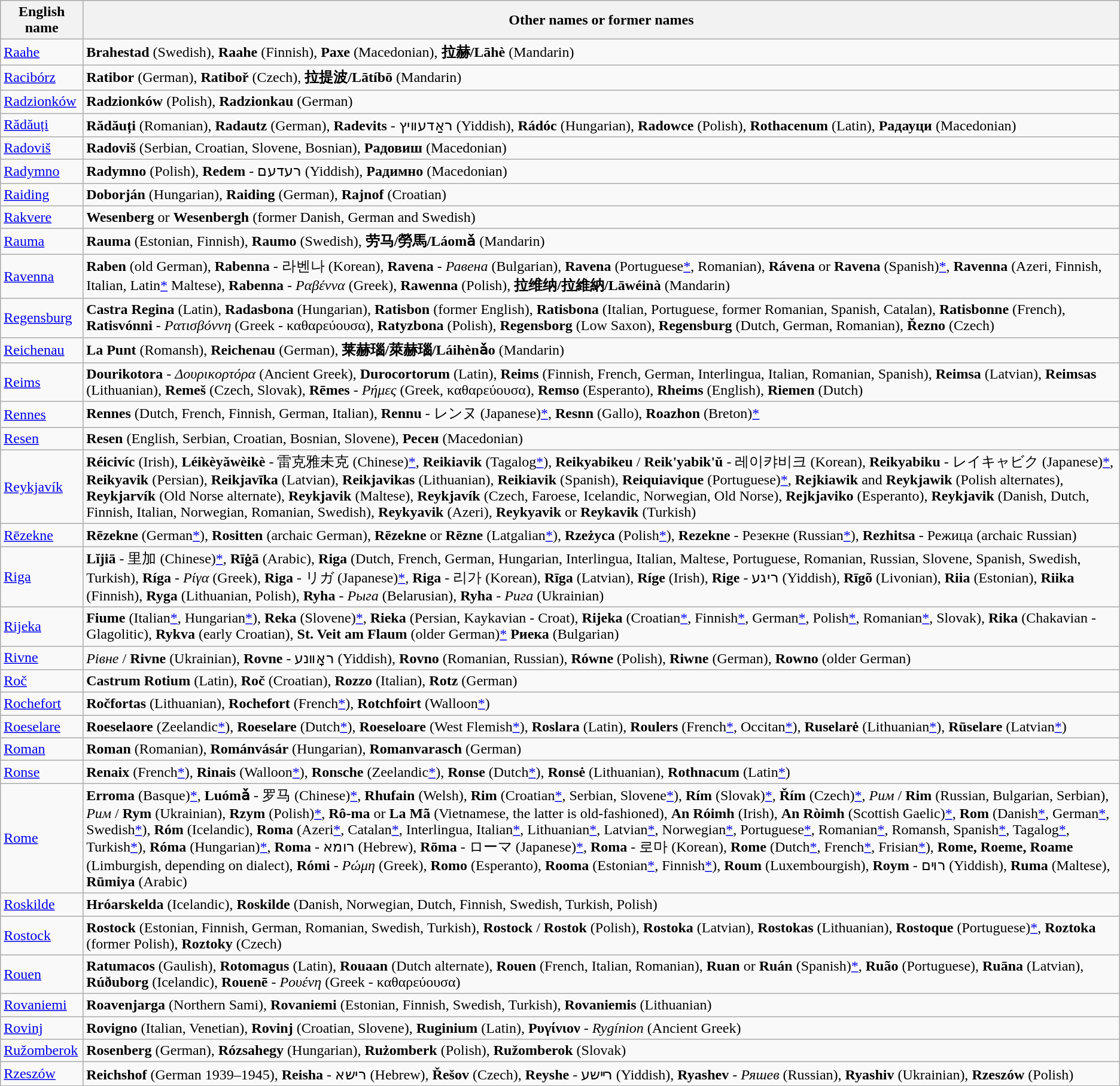<table class="wikitable">
<tr>
<th>English name</th>
<th>Other names or former names</th>
</tr>
<tr>
<td> <a href='#'>Raahe</a></td>
<td><strong>Brahestad</strong> (Swedish), <strong>Raahe</strong> (Finnish), <strong>Рахе</strong> (Macedonian), <strong>拉赫/Lāhè</strong> (Mandarin)</td>
</tr>
<tr>
<td> <a href='#'>Racibórz</a></td>
<td><strong>Ratibor</strong> (German), <strong>Ratiboř</strong> (Czech), <strong>拉提波/Lātíbō</strong> (Mandarin)</td>
</tr>
<tr>
<td> <a href='#'>Radzionków</a></td>
<td><strong>Radzionków</strong> (Polish), <strong>Radzionkau</strong> (German)</td>
</tr>
<tr>
<td> <a href='#'>Rădăuți</a></td>
<td><strong>Rădăuți</strong> (Romanian), <strong>Radautz</strong> (German), <strong>Radevits</strong> - ראַדעװיץ (Yiddish), <strong>Rádóc</strong> (Hungarian), <strong>Radowce</strong> (Polish), <strong>Rothacenum</strong> (Latin), <strong>Радауци</strong> (Macedonian)</td>
</tr>
<tr>
<td> <a href='#'>Radoviš</a></td>
<td><strong>Radoviš</strong> (Serbian, Croatian, Slovene, Bosnian), <strong>Радовиш</strong> (Macedonian)</td>
</tr>
<tr>
<td> <a href='#'>Radymno</a></td>
<td><strong>Radymno</strong> (Polish), <strong>Redem</strong> - רעדעם (Yiddish), <strong>Радимно</strong> (Macedonian)</td>
</tr>
<tr>
<td> <a href='#'>Raiding</a></td>
<td><strong>Doborján</strong> (Hungarian), <strong>Raiding</strong> (German), <strong>Rajnof</strong> (Croatian)</td>
</tr>
<tr>
<td> <a href='#'>Rakvere</a></td>
<td><strong>Wesenberg</strong> or <strong>Wesenbergh</strong> (former Danish, German and Swedish)</td>
</tr>
<tr>
<td> <a href='#'>Rauma</a></td>
<td><strong>Rauma</strong> (Estonian, Finnish), <strong>Raumo</strong> (Swedish), <strong>劳马/勞馬/Láomǎ</strong> (Mandarin)</td>
</tr>
<tr>
<td> <a href='#'>Ravenna</a></td>
<td><strong>Raben</strong> (old German), <strong>Rabenna</strong> - 라벤나 (Korean), <strong>Ravena</strong> - <em>Равена</em> (Bulgarian), <strong>Ravena</strong> (Portuguese<a href='#'>*</a>, Romanian), <strong>Rávena</strong> or <strong>Ravena</strong> (Spanish)<a href='#'>*</a>, <strong>Ravenna</strong> (Azeri, Finnish, Italian, Latin<a href='#'>*</a> Maltese), <strong>Rabenna</strong> - <em>Ραβέννα</em> (Greek), <strong>Rawenna</strong> (Polish), <strong>拉维纳/拉維納/Lāwéinà</strong> (Mandarin)</td>
</tr>
<tr>
<td> <a href='#'>Regensburg</a></td>
<td><strong>Castra Regina</strong> (Latin), <strong>Radasbona</strong> (Hungarian), <strong>Ratisbon</strong> (former English), <strong>Ratisbona</strong> (Italian, Portuguese, former Romanian, Spanish, Catalan), <strong>Ratisbonne</strong> (French), <strong>Ratisvónni</strong> - <em>Ρατισβόννη</em> (Greek - καθαρεύουσα), <strong>Ratyzbona</strong> (Polish), <strong>Regensborg</strong> (Low Saxon), <strong>Regensburg</strong> (Dutch, German, Romanian), <strong>Řezno</strong> (Czech)</td>
</tr>
<tr>
<td> <a href='#'>Reichenau</a></td>
<td><strong>La Punt</strong> (Romansh), <strong>Reichenau</strong> (German), <strong>莱赫瑙/萊赫瑙/Láihènǎo</strong> (Mandarin)</td>
</tr>
<tr>
<td> <a href='#'>Reims</a></td>
<td><strong>Dourikotora</strong> - <em>Δουρικορτόρα</em> (Ancient Greek), <strong>Durocortorum</strong> (Latin),  <strong>Reims</strong> (Finnish, French, German, Interlingua, Italian, Romanian, Spanish), <strong>Reimsa</strong> (Latvian), <strong>Reimsas</strong> (Lithuanian), <strong>Remeš</strong> (Czech, Slovak), <strong>Rēmes</strong> - <em>Ρήμες</em> (Greek, καθαρεύουσα), <strong>Remso</strong> (Esperanto), <strong>Rheims</strong> (English), <strong>Riemen</strong> (Dutch)</td>
</tr>
<tr>
<td> <a href='#'>Rennes</a></td>
<td><strong>Rennes</strong> (Dutch, French, Finnish, German, Italian), <strong>Rennu</strong> - レンヌ (Japanese)<a href='#'>*</a>, <strong>Resnn</strong> (Gallo), <strong>Roazhon</strong> (Breton)<a href='#'>*</a></td>
</tr>
<tr>
<td> <a href='#'>Resen</a></td>
<td><strong>Resen</strong> (English, Serbian, Croatian, Bosnian, Slovene), <strong>Ресен</strong> (Macedonian)</td>
</tr>
<tr>
<td> <a href='#'>Reykjavík</a></td>
<td><strong>Réicivíc</strong> (Irish), <strong>Léikèyăwèikè</strong> - 雷克雅未克 (Chinese)<a href='#'>*</a>, <strong>Reikiavik</strong> (Tagalog<a href='#'>*</a>), <strong>Reikyabikeu</strong> / <strong>Reik'yabik'ŭ</strong> - 레이캬비크 (Korean), <strong>Reikyabiku</strong> - レイキャビク (Japanese)<a href='#'>*</a>, <strong>Reikyavik</strong> (Persian), <strong>Reikjavīka</strong> (Latvian), <strong>Reikjavikas</strong> (Lithuanian), <strong>Reikiavik</strong> (Spanish), <strong>Reiquiavique</strong> (Portuguese)<a href='#'>*</a>, <strong>Rejkiawik</strong> and <strong>Reykjawik</strong> (Polish alternates),  <strong>Reykjarvík</strong> (Old Norse alternate), <strong>Reykjavik</strong> (Maltese), <strong>Reykjavík</strong> (Czech, Faroese, Icelandic, Norwegian, Old Norse), <strong>Rejkjaviko</strong> (Esperanto), <strong>Reykjavik</strong> (Danish, Dutch, Finnish, Italian, Norwegian, Romanian, Swedish), <strong>Reykyavik</strong> (Azeri), <strong>Reykyavik</strong> or <strong>Reykavik</strong> (Turkish)</td>
</tr>
<tr>
<td> <a href='#'>Rēzekne</a></td>
<td><strong>Rēzekne</strong> (German<a href='#'>*</a>), <strong>Rositten</strong> (archaic German), <strong>Rēzekne</strong> or <strong>Rēzne</strong> (Latgalian<a href='#'>*</a>), <strong>Rzeżyca</strong> (Polish<a href='#'>*</a>),  <strong>Rezekne</strong> - Резекне (Russian<a href='#'>*</a>), <strong>Rezhitsa</strong> - Режица (archaic Russian)</td>
</tr>
<tr>
<td> <a href='#'>Riga</a></td>
<td><strong>Lĭjiā</strong> - 里加 (Chinese)<a href='#'>*</a>, <strong>Rīġā</strong> (Arabic), <strong>Riga</strong> (Dutch, French, German, Hungarian, Interlingua, Italian, Maltese, Portuguese, Romanian, Russian, Slovene, Spanish, Swedish, Turkish), <strong>Ríga</strong> - <em>Ρίγα</em> (Greek), <strong>Riga</strong> - リガ (Japanese)<a href='#'>*</a>, <strong>Riga</strong> - 리가 (Korean), <strong>Rīga</strong> (Latvian), <strong>Ríge</strong> (Irish), <strong>Rige</strong> - ריגע (Yiddish), <strong>Rīgõ</strong> (Livonian), <strong>Riia</strong> (Estonian), <strong>Riika</strong> (Finnish), <strong>Ryga</strong> (Lithuanian, Polish), <strong>Ryha</strong> - <em>Рыга</em> (Belarusian), <strong>Ryha</strong> - <em>Рига</em> (Ukrainian)</td>
</tr>
<tr>
<td> <a href='#'>Rijeka</a></td>
<td><strong>Fiume</strong> (Italian<a href='#'>*</a>, Hungarian<a href='#'>*</a>), <strong>Reka</strong> (Slovene)<a href='#'>*</a>, <strong>Rieka</strong> (Persian, Kaykavian - Croat), <strong>Rijeka</strong> (Croatian<a href='#'>*</a>, Finnish<a href='#'>*</a>, German<a href='#'>*</a>, Polish<a href='#'>*</a>, Romanian<a href='#'>*</a>, Slovak), <strong>Rika</strong> (Chakavian - Glagolitic), <strong>Rykva</strong> (early Croatian), <strong>St. Veit am Flaum</strong> (older German)<a href='#'>*</a> <strong>Риека</strong> (Bulgarian)</td>
</tr>
<tr>
<td> <a href='#'>Rivne</a></td>
<td><em>Рівне</em> / <strong>Rivne</strong> (Ukrainian), <strong>Rovne</strong> - ראָװנע (Yiddish), <strong>Rovno</strong> (Romanian, Russian), <strong>Równe</strong> (Polish), <strong>Riwne</strong> (German), <strong>Rowno</strong> (older German)</td>
</tr>
<tr>
<td> <a href='#'>Roč</a></td>
<td><strong>Castrum Rotium</strong> (Latin), <strong>Roč</strong> (Croatian), <strong>Rozzo</strong> (Italian), <strong>Rotz</strong> (German)</td>
</tr>
<tr>
<td> <a href='#'>Rochefort</a></td>
<td><strong>Ročfortas</strong> (Lithuanian), <strong>Rochefort</strong> (French<a href='#'>*</a>), <strong>Rotchfoirt</strong> (Walloon<a href='#'>*</a>)</td>
</tr>
<tr>
<td> <a href='#'>Roeselare</a></td>
<td><strong>Roeselaore</strong> (Zeelandic<a href='#'>*</a>), <strong>Roeselare</strong> (Dutch<a href='#'>*</a>), <strong>Roeseloare</strong> (West Flemish<a href='#'>*</a>), <strong>Roslara</strong> (Latin), <strong>Roulers</strong> (French<a href='#'>*</a>, Occitan<a href='#'>*</a>), <strong>Ruselarė</strong> (Lithuanian<a href='#'>*</a>), <strong>Rūselare</strong> (Latvian<a href='#'>*</a>)</td>
</tr>
<tr>
<td> <a href='#'>Roman</a></td>
<td><strong>Roman</strong> (Romanian), <strong>Románvásár</strong> (Hungarian), <strong>Romanvarasch</strong> (German)</td>
</tr>
<tr>
<td> <a href='#'>Ronse</a></td>
<td><strong>Renaix</strong> (French<a href='#'>*</a>), <strong>Rinais</strong> (Walloon<a href='#'>*</a>), <strong>Ronsche</strong> (Zeelandic<a href='#'>*</a>), <strong>Ronse</strong> (Dutch<a href='#'>*</a>), <strong>Ronsė</strong> (Lithuanian), <strong>Rothnacum</strong> (Latin<a href='#'>*</a>)</td>
</tr>
<tr>
<td> <a href='#'>Rome</a></td>
<td><strong>Erroma</strong> (Basque)<a href='#'>*</a>, <strong>Luómǎ</strong> - 罗马 (Chinese)<a href='#'>*</a>, <strong>Rhufain</strong> (Welsh), <strong>Rim</strong> (Croatian<a href='#'>*</a>, Serbian, Slovene<a href='#'>*</a>), <strong>Rím</strong> (Slovak)<a href='#'>*</a>, <strong>Řím</strong> (Czech)<a href='#'>*</a>, <em>Рим</em> / <strong>Rim</strong> (Russian, Bulgarian, Serbian), <em>Рим</em> / <strong>Rym</strong> (Ukrainian), <strong>Rzym</strong> (Polish)<a href='#'>*</a>, <strong>Rô-ma</strong> or <strong>La Mã</strong> (Vietnamese, the latter is old-fashioned), <strong>An Róimh</strong> (Irish), <strong>An Ròimh</strong> (Scottish Gaelic)<a href='#'>*</a>, <strong>Rom</strong> (Danish<a href='#'>*</a>, German<a href='#'>*</a>, Swedish<a href='#'>*</a>), <strong>Róm</strong> (Icelandic), <strong>Roma</strong> (Azeri<a href='#'>*</a>, Catalan<a href='#'>*</a>, Interlingua, Italian<a href='#'>*</a>, Lithuanian<a href='#'>*</a>, Latvian<a href='#'>*</a>, Norwegian<a href='#'>*</a>, Portuguese<a href='#'>*</a>, Romanian<a href='#'>*</a>, Romansh, Spanish<a href='#'>*</a>, Tagalog<a href='#'>*</a>, Turkish<a href='#'>*</a>), <strong>Róma</strong> (Hungarian)<a href='#'>*</a>, <strong>Roma</strong> - רומא (Hebrew), <strong>Rōma</strong> - ローマ (Japanese)<a href='#'>*</a>, <strong>Roma</strong> - 로마 (Korean), <strong>Rome</strong> (Dutch<a href='#'>*</a>, French<a href='#'>*</a>, Frisian<a href='#'>*</a>), <strong>Rome, Roeme, Roame</strong> (Limburgish, depending on dialect), <strong>Rómi</strong> - <em>Ρώμη</em> (Greek), <strong>Romo</strong> (Esperanto), <strong>Rooma</strong> (Estonian<a href='#'>*</a>, Finnish<a href='#'>*</a>), <strong>Roum</strong> (Luxembourgish), <strong>Roym</strong> - רױם (Yiddish), <strong>Ruma</strong> (Maltese), <strong>Rūmiya</strong> (Arabic)</td>
</tr>
<tr>
<td> <a href='#'>Roskilde</a></td>
<td><strong>Hróarskelda</strong> (Icelandic), <strong>Roskilde</strong> (Danish, Norwegian, Dutch, Finnish, Swedish, Turkish, Polish)</td>
</tr>
<tr>
<td> <a href='#'>Rostock</a></td>
<td><strong>Rostock</strong> (Estonian, Finnish, German, Romanian, Swedish, Turkish), <strong>Rostock</strong> / <strong>Rostok</strong> (Polish), <strong>Rostoka</strong> (Latvian), <strong>Rostokas</strong> (Lithuanian), <strong>Rostoque</strong> (Portuguese)<a href='#'>*</a>, <strong>Roztoka</strong> (former Polish), <strong>Roztoky</strong> (Czech)</td>
</tr>
<tr>
<td> <a href='#'>Rouen</a></td>
<td><strong>Ratumacos</strong> (Gaulish), <strong>Rotomagus</strong> (Latin), <strong>Rouaan</strong> (Dutch alternate), <strong>Rouen</strong> (French, Italian, Romanian), <strong>Ruan</strong> or <strong>Ruán</strong> (Spanish)<a href='#'>*</a>, <strong>Ruão</strong> (Portuguese), <strong>Ruāna</strong> (Latvian), <strong>Rúðuborg</strong> (Icelandic), <strong>Rouenē</strong> - <em>Ρουένη</em> (Greek - καθαρεύουσα)</td>
</tr>
<tr>
<td> <a href='#'>Rovaniemi</a></td>
<td><strong>Roavenjarga</strong> (Northern Sami), <strong>Rovaniemi</strong> (Estonian, Finnish, Swedish, Turkish), <strong>Rovaniemis</strong> (Lithuanian)</td>
</tr>
<tr>
<td> <a href='#'>Rovinj</a></td>
<td><strong>Rovigno</strong> (Italian, Venetian), <strong>Rovinj</strong> (Croatian, Slovene), <strong>Ruginium</strong> (Latin), <strong>Ρυγίνιον</strong> - <em>Rygínion</em>  (Ancient Greek)</td>
</tr>
<tr>
<td> <a href='#'>Ružomberok</a></td>
<td><strong>Rosenberg</strong> (German), <strong>Rózsahegy</strong> (Hungarian), <strong>Rużomberk</strong> (Polish), <strong>Ružomberok</strong> (Slovak)</td>
</tr>
<tr>
<td> <a href='#'>Rzeszów</a></td>
<td><strong>Reichshof</strong> (German 1939–1945), <strong>Reisha</strong> - רישא (Hebrew), <strong>Řešov</strong> (Czech), <strong>Reyshe</strong> - רײשע (Yiddish), <strong>Ryashеv</strong> - <em>Ряшев</em> (Russian), <strong>Ryashiv</strong> (Ukrainian), <strong>Rzeszów</strong> (Polish)</td>
</tr>
</table>
